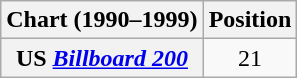<table class="wikitable sortable plainrowheaders">
<tr>
<th>Chart (1990–1999)</th>
<th>Position</th>
</tr>
<tr>
<th scope=row>US <em><a href='#'>Billboard 200</a></em></th>
<td style="text-align:center;">21</td>
</tr>
</table>
